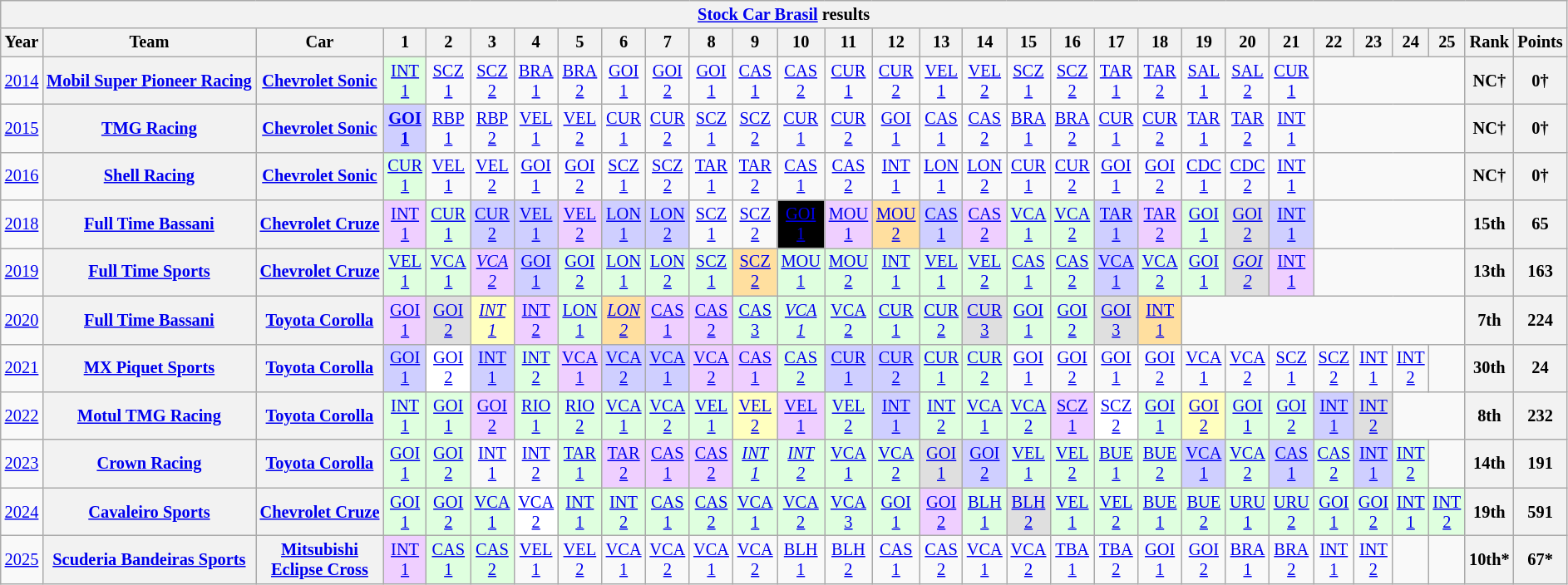<table class="wikitable" style="text-align:center; font-size:85%">
<tr>
<th colspan=45><a href='#'>Stock Car Brasil</a> results</th>
</tr>
<tr>
<th>Year</th>
<th>Team</th>
<th>Car</th>
<th>1</th>
<th>2</th>
<th>3</th>
<th>4</th>
<th>5</th>
<th>6</th>
<th>7</th>
<th>8</th>
<th>9</th>
<th>10</th>
<th>11</th>
<th>12</th>
<th>13</th>
<th>14</th>
<th>15</th>
<th>16</th>
<th>17</th>
<th>18</th>
<th>19</th>
<th>20</th>
<th>21</th>
<th>22</th>
<th>23</th>
<th>24</th>
<th>25</th>
<th>Rank</th>
<th>Points</th>
</tr>
<tr>
<td><a href='#'>2014</a></td>
<th nowrap><a href='#'>Mobil Super Pioneer Racing</a></th>
<th nowrap><a href='#'>Chevrolet Sonic</a></th>
<td style="background:#DFFFDF;"><a href='#'>INT<br>1</a><br></td>
<td><a href='#'>SCZ<br>1</a></td>
<td><a href='#'>SCZ<br>2</a></td>
<td><a href='#'>BRA<br>1</a></td>
<td><a href='#'>BRA<br>2</a></td>
<td><a href='#'>GOI<br>1</a></td>
<td><a href='#'>GOI<br>2</a></td>
<td><a href='#'>GOI<br>1</a></td>
<td><a href='#'>CAS<br>1</a></td>
<td><a href='#'>CAS<br>2</a></td>
<td><a href='#'>CUR<br>1</a></td>
<td><a href='#'>CUR<br>2</a></td>
<td><a href='#'>VEL<br>1</a></td>
<td><a href='#'>VEL<br>2</a></td>
<td><a href='#'>SCZ<br>1</a></td>
<td><a href='#'>SCZ<br>2</a></td>
<td><a href='#'>TAR<br>1</a></td>
<td><a href='#'>TAR<br>2</a></td>
<td><a href='#'>SAL<br>1</a></td>
<td><a href='#'>SAL<br>2</a></td>
<td><a href='#'>CUR<br>1</a></td>
<td colspan=4></td>
<th>NC†</th>
<th>0†</th>
</tr>
<tr>
<td><a href='#'>2015</a></td>
<th><a href='#'>TMG Racing</a></th>
<th><a href='#'>Chevrolet Sonic</a></th>
<td style="background:#CFCFFF;"><strong><a href='#'>GOI<br>1</a></strong><br></td>
<td><a href='#'>RBP<br>1</a></td>
<td><a href='#'>RBP<br>2</a></td>
<td><a href='#'>VEL<br>1</a></td>
<td><a href='#'>VEL<br>2</a></td>
<td><a href='#'>CUR<br>1</a></td>
<td><a href='#'>CUR<br>2</a></td>
<td><a href='#'>SCZ<br>1</a></td>
<td><a href='#'>SCZ<br>2</a></td>
<td><a href='#'>CUR<br>1</a></td>
<td><a href='#'>CUR<br>2</a></td>
<td><a href='#'>GOI<br>1</a></td>
<td><a href='#'>CAS<br>1</a></td>
<td><a href='#'>CAS<br>2</a></td>
<td><a href='#'>BRA<br>1</a></td>
<td><a href='#'>BRA<br>2</a></td>
<td><a href='#'>CUR<br>1</a></td>
<td><a href='#'>CUR<br>2</a></td>
<td><a href='#'>TAR<br>1</a></td>
<td><a href='#'>TAR<br>2</a></td>
<td><a href='#'>INT<br>1</a></td>
<td colspan=4></td>
<th>NC†</th>
<th>0†</th>
</tr>
<tr>
<td><a href='#'>2016</a></td>
<th><a href='#'>Shell Racing</a></th>
<th><a href='#'>Chevrolet Sonic</a></th>
<td style="background:#DFFFDF;"><a href='#'>CUR<br>1</a><br></td>
<td><a href='#'>VEL<br>1</a></td>
<td><a href='#'>VEL<br>2</a></td>
<td><a href='#'>GOI<br>1</a></td>
<td><a href='#'>GOI<br>2</a></td>
<td><a href='#'>SCZ<br>1</a></td>
<td><a href='#'>SCZ<br>2</a></td>
<td><a href='#'>TAR<br>1</a></td>
<td><a href='#'>TAR<br>2</a></td>
<td><a href='#'>CAS<br>1</a></td>
<td><a href='#'>CAS<br>2</a></td>
<td><a href='#'>INT<br>1</a></td>
<td><a href='#'>LON<br>1</a></td>
<td><a href='#'>LON<br>2</a></td>
<td><a href='#'>CUR<br>1</a></td>
<td><a href='#'>CUR<br>2</a></td>
<td><a href='#'>GOI<br>1</a></td>
<td><a href='#'>GOI<br>2</a></td>
<td><a href='#'>CDC<br>1</a></td>
<td><a href='#'>CDC<br>2</a></td>
<td><a href='#'>INT<br>1</a></td>
<td colspan=4></td>
<th>NC†</th>
<th>0†</th>
</tr>
<tr>
<td><a href='#'>2018</a></td>
<th><a href='#'>Full Time Bassani</a></th>
<th><a href='#'>Chevrolet Cruze</a></th>
<td style="background:#EFCFFF;"><a href='#'>INT<br>1</a><br></td>
<td style="background:#DFFFDF;"><a href='#'>CUR<br>1</a><br></td>
<td style="background:#CFCFFF;"><a href='#'>CUR<br>2</a><br></td>
<td style="background:#CFCFFF;"><a href='#'>VEL<br>1</a><br></td>
<td style="background:#EFCFFF;"><a href='#'>VEL<br>2</a><br></td>
<td style="background:#CFCFFF;"><a href='#'>LON<br>1</a><br></td>
<td style="background:#CFCFFF;"><a href='#'>LON<br>2</a><br></td>
<td><a href='#'>SCZ<br>1</a></td>
<td><a href='#'>SCZ<br>2</a></td>
<td style="background:#000000; color:white"><a href='#'><span>GOI<br>1</span></a><br></td>
<td style="background:#EFCFFF;"><a href='#'>MOU<br>1</a><br></td>
<td style="background:#FFDF9F;"><a href='#'>MOU<br>2</a><br></td>
<td style="background:#CFCFFF;"><a href='#'>CAS<br>1</a><br></td>
<td style="background:#EFCFFF;"><a href='#'>CAS<br>2</a><br></td>
<td style="background:#DFFFDF;"><a href='#'>VCA<br>1</a><br></td>
<td style="background:#DFFFDF;"><a href='#'>VCA<br>2</a><br></td>
<td style="background:#CFCFFF;"><a href='#'>TAR<br>1</a><br></td>
<td style="background:#EFCFFF;"><a href='#'>TAR<br>2</a><br></td>
<td style="background:#DFFFDF;"><a href='#'>GOI<br>1</a><br></td>
<td style="background:#DFDFDF;"><a href='#'>GOI<br>2</a><br></td>
<td style="background:#CFCFFF;"><a href='#'>INT<br>1</a><br></td>
<td colspan=4></td>
<th>15th</th>
<th>65</th>
</tr>
<tr>
<td><a href='#'>2019</a></td>
<th><a href='#'>Full Time Sports</a></th>
<th><a href='#'>Chevrolet Cruze</a></th>
<td style="background:#DFFFDF;"><a href='#'>VEL<br>1</a><br></td>
<td style="background:#DFFFDF;"><a href='#'>VCA<br>1</a><br></td>
<td style="background:#EFCFFF;"><em><a href='#'>VCA<br>2</a></em><br></td>
<td style="background:#CFCFFF;"><a href='#'>GOI<br>1</a><br></td>
<td style="background:#DFFFDF;"><a href='#'>GOI<br>2</a><br></td>
<td style="background:#DFFFDF;"><a href='#'>LON<br>1</a><br></td>
<td style="background:#DFFFDF;"><a href='#'>LON<br>2</a><br></td>
<td style="background:#DFFFDF;"><a href='#'>SCZ<br>1</a><br></td>
<td style="background:#FFDF9F;"><a href='#'>SCZ<br>2</a><br></td>
<td style="background:#DFFFDF;"><a href='#'>MOU<br>1</a><br></td>
<td style="background:#DFFFDF;"><a href='#'>MOU<br>2</a><br></td>
<td style="background:#DFFFDF;"><a href='#'>INT<br>1</a><br></td>
<td style="background:#DFFFDF;"><a href='#'>VEL<br>1</a><br></td>
<td style="background:#DFFFDF;"><a href='#'>VEL<br>2</a><br></td>
<td style="background:#DFFFDF;"><a href='#'>CAS<br>1</a><br></td>
<td style="background:#DFFFDF;"><a href='#'>CAS<br>2</a><br></td>
<td style="background:#CFCFFF;"><a href='#'>VCA<br>1</a><br></td>
<td style="background:#DFFFDF;"><a href='#'>VCA<br>2</a><br></td>
<td style="background:#DFFFDF;"><a href='#'>GOI<br>1</a><br></td>
<td style="background:#DFDFDF;"><em><a href='#'>GOI<br>2</a></em><br></td>
<td style="background:#EFCFFF;"><a href='#'>INT<br>1</a><br></td>
<td colspan=4></td>
<th>13th</th>
<th>163</th>
</tr>
<tr>
<td><a href='#'>2020</a></td>
<th><a href='#'>Full Time Bassani</a></th>
<th><a href='#'>Toyota Corolla</a></th>
<td style="background:#EFCFFF;"><a href='#'>GOI<br>1</a><br></td>
<td style="background:#DFDFDF;"><a href='#'>GOI<br>2</a><br></td>
<td style="background:#FFFFBF;"><em><a href='#'>INT<br>1</a></em><br></td>
<td style="background:#EFCFFF;"><a href='#'>INT<br>2</a><br></td>
<td style="background:#DFFFDF;"><a href='#'>LON<br>1</a><br></td>
<td style="background:#FFDF9F;"><em><a href='#'>LON<br>2</a></em><br></td>
<td style="background:#EFCFFF;"><a href='#'>CAS<br>1</a><br></td>
<td style="background:#EFCFFF;"><a href='#'>CAS<br>2</a><br></td>
<td style="background:#DFFFDF;"><a href='#'>CAS<br>3</a><br></td>
<td style="background:#DFFFDF;"><em><a href='#'>VCA<br>1</a></em><br></td>
<td style="background:#DFFFDF;"><a href='#'>VCA<br>2</a><br></td>
<td style="background:#DFFFDF;"><a href='#'>CUR<br>1</a><br></td>
<td style="background:#DFFFDF;"><a href='#'>CUR<br>2</a><br></td>
<td style="background:#DFDFDF;"><a href='#'>CUR<br>3</a><br></td>
<td style="background:#DFFFDF;"><a href='#'>GOI<br>1</a><br></td>
<td style="background:#DFFFDF;"><a href='#'>GOI<br>2</a><br></td>
<td style="background:#DFDFDF;"><a href='#'>GOI<br>3</a><br></td>
<td style="background:#FFDF9F;"><a href='#'>INT<br>1</a><br></td>
<td colspan=7></td>
<th>7th</th>
<th>224</th>
</tr>
<tr>
<td><a href='#'>2021</a></td>
<th><a href='#'>MX Piquet Sports</a></th>
<th><a href='#'>Toyota Corolla</a></th>
<td style="background:#CFCFFF;"><a href='#'>GOI<br>1</a><br></td>
<td style="background:#FFFFFF;"><a href='#'>GOI<br>2</a><br></td>
<td style="background:#CFCFFF;"><a href='#'>INT<br>1</a><br></td>
<td style="background:#DFFFDF;"><a href='#'>INT<br>2</a><br></td>
<td style="background:#EFCFFF;"><a href='#'>VCA<br>1</a><br></td>
<td style="background:#CFCFFF;"><a href='#'>VCA<br>2</a><br></td>
<td style="background:#CFCFFF;"><a href='#'>VCA<br>1</a><br></td>
<td style="background:#EFCFFF;"><a href='#'>VCA<br>2</a><br></td>
<td style="background:#EFCFFF;"><a href='#'>CAS<br>1</a><br></td>
<td style="background:#DFFFDF;"><a href='#'>CAS<br>2</a><br></td>
<td style="background:#CFCFFF;"><a href='#'>CUR<br>1</a><br></td>
<td style="background:#CFCFFF;"><a href='#'>CUR<br>2</a><br></td>
<td style="background:#DFFFDF;"><a href='#'>CUR<br>1</a><br></td>
<td style="background:#DFFFDF;"><a href='#'>CUR<br>2</a><br></td>
<td><a href='#'>GOI<br>1</a></td>
<td><a href='#'>GOI<br>2</a></td>
<td><a href='#'>GOI<br>1</a></td>
<td><a href='#'>GOI<br>2</a></td>
<td><a href='#'>VCA<br>1</a></td>
<td><a href='#'>VCA<br>2</a></td>
<td><a href='#'>SCZ<br>1</a></td>
<td><a href='#'>SCZ<br>2</a></td>
<td><a href='#'>INT<br>1</a></td>
<td><a href='#'>INT<br>2</a></td>
<td></td>
<th>30th</th>
<th>24</th>
</tr>
<tr>
<td><a href='#'>2022</a></td>
<th><a href='#'>Motul TMG Racing</a></th>
<th><a href='#'>Toyota Corolla</a></th>
<td style="background:#DFFFDF;"><a href='#'>INT<br>1</a><br></td>
<td style="background:#DFFFDF;"><a href='#'>GOI<br>1</a><br></td>
<td style="background:#EFCFFF;"><a href='#'>GOI<br>2</a><br></td>
<td style="background:#DFFFDF;"><a href='#'>RIO<br>1</a><br></td>
<td style="background:#DFFFDF;"><a href='#'>RIO<br>2</a><br></td>
<td style="background:#DFFFDF;"><a href='#'>VCA<br>1</a><br></td>
<td style="background:#DFFFDF;"><a href='#'>VCA<br>2</a><br></td>
<td style="background:#DFFFDF;"><a href='#'>VEL<br>1</a><br></td>
<td style="background:#FFFFBF;"><a href='#'>VEL<br>2</a><br></td>
<td style="background:#EFCFFF;"><a href='#'>VEL<br>1</a><br></td>
<td style="background:#DFFFDF;"><a href='#'>VEL<br>2</a><br></td>
<td style="background:#CFCFFF;"><a href='#'>INT<br>1</a><br></td>
<td style="background:#DFFFDF;"><a href='#'>INT<br>2</a><br></td>
<td style="background:#DFFFDF;"><a href='#'>VCA<br>1</a><br></td>
<td style="background:#DFFFDF;"><a href='#'>VCA<br>2</a><br></td>
<td style="background:#EFCFFF;"><a href='#'>SCZ<br>1</a><br></td>
<td style="background:#FFFFFF;"><a href='#'>SCZ<br>2</a><br></td>
<td style="background:#DFFFDF;"><a href='#'>GOI<br>1</a><br></td>
<td style="background:#FFFFBF;"><a href='#'>GOI<br>2</a><br></td>
<td style="background:#DFFFDF;"><a href='#'>GOI<br>1</a><br></td>
<td style="background:#DFFFDF;"><a href='#'>GOI<br>2</a><br></td>
<td style="background:#CFCFFF;"><a href='#'>INT<br>1</a><br></td>
<td style="background:#DFDFDF;"><a href='#'>INT<br>2</a><br></td>
<td colspan=2></td>
<th>8th</th>
<th>232</th>
</tr>
<tr>
<td><a href='#'>2023</a></td>
<th><a href='#'>Crown Racing</a></th>
<th><a href='#'>Toyota Corolla</a></th>
<td style="background:#DFFFDF;"><a href='#'>GOI<br>1</a><br></td>
<td style="background:#DFFFDF;"><a href='#'>GOI<br>2</a><br></td>
<td><a href='#'>INT<br>1</a></td>
<td><a href='#'>INT<br>2</a></td>
<td style="background:#DFFFDF;"><a href='#'>TAR<br>1</a><br></td>
<td style="background:#EFCFFF;"><a href='#'>TAR<br>2</a><br></td>
<td style="background:#EFCFFF;"><a href='#'>CAS<br>1</a><br></td>
<td style="background:#EFCFFF;"><a href='#'>CAS<br>2</a><br></td>
<td style="background:#DFFFDF;"><em><a href='#'>INT<br>1</a></em><br></td>
<td style="background:#DFFFDF;"><em><a href='#'>INT<br>2</a></em><br></td>
<td style="background:#DFFFDF;"><a href='#'>VCA<br>1</a><br></td>
<td style="background:#DFFFDF;"><a href='#'>VCA<br>2</a><br></td>
<td style="background:#DFDFDF;"><a href='#'>GOI<br>1</a><br></td>
<td style="background:#CFCFFF;"><a href='#'>GOI<br>2</a><br></td>
<td style="background:#DFFFDF;"><a href='#'>VEL<br>1</a><br></td>
<td style="background:#DFFFDF;"><a href='#'>VEL<br>2</a><br></td>
<td style="background:#DFFFDF;"><a href='#'>BUE<br>1</a><br></td>
<td style="background:#DFFFDF;"><a href='#'>BUE<br>2</a><br></td>
<td style="background:#CFCFFF;"><a href='#'>VCA<br>1</a><br></td>
<td style="background:#DFFFDF;"><a href='#'>VCA<br>2</a><br></td>
<td style="background:#CFCFFF;"><a href='#'>CAS<br>1</a><br></td>
<td style="background:#DFFFDF;"><a href='#'>CAS<br>2</a><br></td>
<td style="background:#CFCFFF;"><a href='#'>INT<br>1</a><br></td>
<td style="background:#DFFFDF;"><a href='#'>INT<br>2</a><br></td>
<td></td>
<th>14th</th>
<th>191</th>
</tr>
<tr>
<td><a href='#'>2024</a></td>
<th nowrap><a href='#'>Cavaleiro Sports</a></th>
<th nowrap><a href='#'>Chevrolet Cruze</a></th>
<td style="background:#DFFFDF;"><a href='#'>GOI<br>1</a><br></td>
<td style="background:#DFFFDF;"><a href='#'>GOI<br>2</a><br></td>
<td style="background:#DFFFDF;"><a href='#'>VCA<br>1</a><br></td>
<td style="background:#FFFFFF;"><a href='#'>VCA<br>2</a><br></td>
<td style="background:#DFFFDF;"><a href='#'>INT<br>1</a><br></td>
<td style="background:#DFFFDF;"><a href='#'>INT<br>2</a><br></td>
<td style="background:#DFFFDF;"><a href='#'>CAS<br>1</a><br></td>
<td style="background:#DFFFDF;"><a href='#'>CAS<br>2</a><br></td>
<td style="background:#DFFFDF;"><a href='#'>VCA<br>1</a><br></td>
<td style="background:#DFFFDF;"><a href='#'>VCA<br>2</a><br></td>
<td style="background:#DFFFDF;"><a href='#'>VCA<br>3</a><br></td>
<td style="background:#DFFFDF;"><a href='#'>GOI<br>1</a><br></td>
<td style="background:#EFCFFF;"><a href='#'>GOI<br>2</a><br></td>
<td style="background:#DFFFDF;"><a href='#'>BLH<br>1</a><br></td>
<td style="background:#DFDFDF;"><a href='#'>BLH<br>2</a><br></td>
<td style="background:#DFFFDF;"><a href='#'>VEL<br>1</a><br></td>
<td style="background:#DFFFDF;"><a href='#'>VEL<br>2</a><br></td>
<td style="background:#DFFFDF;"><a href='#'>BUE<br>1</a><br></td>
<td style="background:#DFFFDF;"><a href='#'>BUE<br>2</a><br></td>
<td style="background:#DFFFDF;"><a href='#'>URU<br>1</a><br></td>
<td style="background:#DFFFDF;"><a href='#'>URU<br>2</a><br></td>
<td style="background:#DFFFDF;"><a href='#'>GOI<br>1</a><br></td>
<td style="background:#DFFFDF;"><a href='#'>GOI<br>2</a><br></td>
<td style="background:#DFFFDF;"><a href='#'>INT<br>1</a><br></td>
<td style="background:#DFFFDF;"><a href='#'>INT<br>2</a><br></td>
<th>19th</th>
<th>591</th>
</tr>
<tr>
<td><a href='#'>2025</a></td>
<th><a href='#'>Scuderia Bandeiras Sports</a></th>
<th><a href='#'>Mitsubishi Eclipse Cross</a></th>
<td style="background:#EFCFFF;"><a href='#'>INT<br>1</a><br></td>
<td style="background:#DFFFDF;"><a href='#'>CAS<br>1</a><br></td>
<td style="background:#DFFFDF;"><a href='#'>CAS<br>2</a><br></td>
<td style="background:#;"><a href='#'>VEL<br>1</a><br></td>
<td style="background:#;"><a href='#'>VEL<br>2</a><br></td>
<td style="background:#;"><a href='#'>VCA<br>1</a><br></td>
<td style="background:#;"><a href='#'>VCA<br>2</a><br></td>
<td style="background:#;"><a href='#'>VCA<br>1</a><br></td>
<td style="background:#;"><a href='#'>VCA<br>2</a><br></td>
<td style="background:#;"><a href='#'>BLH<br>1</a><br></td>
<td style="background:#;"><a href='#'>BLH<br>2</a><br></td>
<td style="background:#;"><a href='#'>CAS<br>1</a><br></td>
<td style="background:#;"><a href='#'>CAS<br>2</a><br></td>
<td style="background:#;"><a href='#'>VCA<br>1</a><br></td>
<td style="background:#;"><a href='#'>VCA<br>2</a><br></td>
<td style="background:#;"><a href='#'>TBA<br>1</a><br></td>
<td style="background:#;"><a href='#'>TBA<br>2</a><br></td>
<td style="background:#;"><a href='#'>GOI<br>1</a><br></td>
<td style="background:#;"><a href='#'>GOI<br>2</a><br></td>
<td style="background:#;"><a href='#'>BRA<br>1</a><br></td>
<td style="background:#;"><a href='#'>BRA<br>2</a><br></td>
<td style="background:#;"><a href='#'>INT<br>1</a><br></td>
<td style="background:#;"><a href='#'>INT<br>2</a><br></td>
<td></td>
<td></td>
<th>10th*</th>
<th>67*</th>
</tr>
</table>
